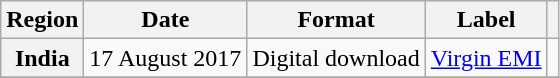<table class="wikitable sortable plainrowheaders">
<tr>
<th>Region</th>
<th>Date</th>
<th>Format</th>
<th>Label</th>
<th></th>
</tr>
<tr>
<th scope="row">India</th>
<td rowspan="1">17 August 2017</td>
<td rowspan="1">Digital download</td>
<td rowspan="1"><a href='#'>Virgin EMI</a></td>
<td align="center"></td>
</tr>
<tr>
</tr>
</table>
